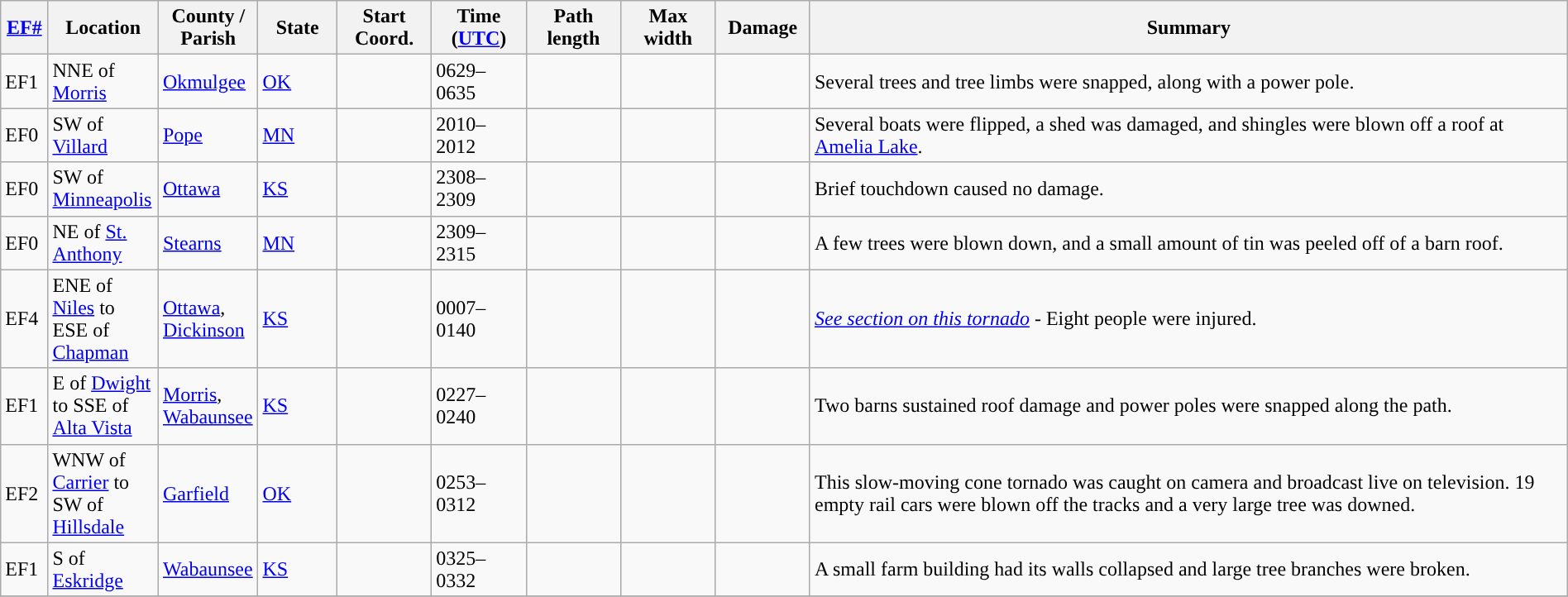<table class="wikitable sortable" style="width:100%;">
<tr>
<th scope="col" width="3%" align="center"><a href='#'>EF#</a></th>
<th scope="col" width="7%" align="center" class="unsortable">Location</th>
<th scope="col" width="6%" align="center" class="unsortable">County / Parish</th>
<th scope="col" width="5%" align="center">State</th>
<th scope="col" width="6%" align="center">Start Coord.</th>
<th scope="col" width="6%" align="center">Time (<a href='#'>UTC</a>)</th>
<th scope="col" width="6%" align="center">Path length</th>
<th scope="col" width="6%" align="center">Max width</th>
<th scope="col" width="6%" align="center">Damage</th>
<th scope="col" width="48%" class="unsortable" align="center">Summary</th>
</tr>
<tr>
<td>EF1</td>
<td>NNE of <a href='#'>Morris</a></td>
<td><a href='#'>Okmulgee</a></td>
<td><a href='#'>OK</a></td>
<td></td>
<td>0629–0635</td>
<td></td>
<td></td>
<td></td>
<td>Several trees and tree limbs were snapped, along with a power pole.</td>
</tr>
<tr>
<td>EF0</td>
<td>SW of <a href='#'>Villard</a></td>
<td><a href='#'>Pope</a></td>
<td><a href='#'>MN</a></td>
<td></td>
<td>2010–2012</td>
<td></td>
<td></td>
<td></td>
<td>Several boats were flipped, a shed was damaged, and shingles were blown off a roof at <a href='#'>Amelia Lake</a>.</td>
</tr>
<tr>
<td>EF0</td>
<td>SW of <a href='#'>Minneapolis</a></td>
<td><a href='#'>Ottawa</a></td>
<td><a href='#'>KS</a></td>
<td></td>
<td>2308–2309</td>
<td></td>
<td></td>
<td></td>
<td>Brief touchdown caused no damage.</td>
</tr>
<tr>
<td>EF0</td>
<td>NE of <a href='#'>St. Anthony</a></td>
<td><a href='#'>Stearns</a></td>
<td><a href='#'>MN</a></td>
<td></td>
<td>2309–2315</td>
<td></td>
<td></td>
<td></td>
<td>A few trees were blown down, and a small amount of tin was peeled off of a barn roof.</td>
</tr>
<tr>
<td>EF4</td>
<td>ENE of <a href='#'>Niles</a> to ESE of <a href='#'>Chapman</a></td>
<td><a href='#'>Ottawa</a>, <a href='#'>Dickinson</a></td>
<td><a href='#'>KS</a></td>
<td></td>
<td>0007–0140</td>
<td></td>
<td></td>
<td></td>
<td><em><a href='#'>See section on this tornado</a></em> - Eight people were injured.</td>
</tr>
<tr>
<td>EF1</td>
<td>E of <a href='#'>Dwight</a> to SSE of <a href='#'>Alta Vista</a></td>
<td><a href='#'>Morris</a>, <a href='#'>Wabaunsee</a></td>
<td><a href='#'>KS</a></td>
<td></td>
<td>0227–0240</td>
<td></td>
<td></td>
<td></td>
<td>Two barns sustained roof damage and power poles were snapped along the path.</td>
</tr>
<tr>
<td>EF2</td>
<td>WNW of <a href='#'>Carrier</a> to SW of <a href='#'>Hillsdale</a></td>
<td><a href='#'>Garfield</a></td>
<td><a href='#'>OK</a></td>
<td></td>
<td>0253–0312</td>
<td></td>
<td></td>
<td></td>
<td>This slow-moving cone tornado was caught on camera and broadcast live on television. 19 empty rail cars were blown off the tracks and a very large tree was downed.</td>
</tr>
<tr>
<td>EF1</td>
<td>S of <a href='#'>Eskridge</a></td>
<td><a href='#'>Wabaunsee</a></td>
<td><a href='#'>KS</a></td>
<td></td>
<td>0325–0332</td>
<td></td>
<td></td>
<td></td>
<td>A small farm building had its walls collapsed and large tree branches were broken.</td>
</tr>
<tr>
</tr>
</table>
